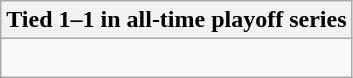<table class="wikitable collapsible collapsed">
<tr>
<th>Tied 1–1 in all-time playoff series</th>
</tr>
<tr>
<td><br>
</td>
</tr>
</table>
